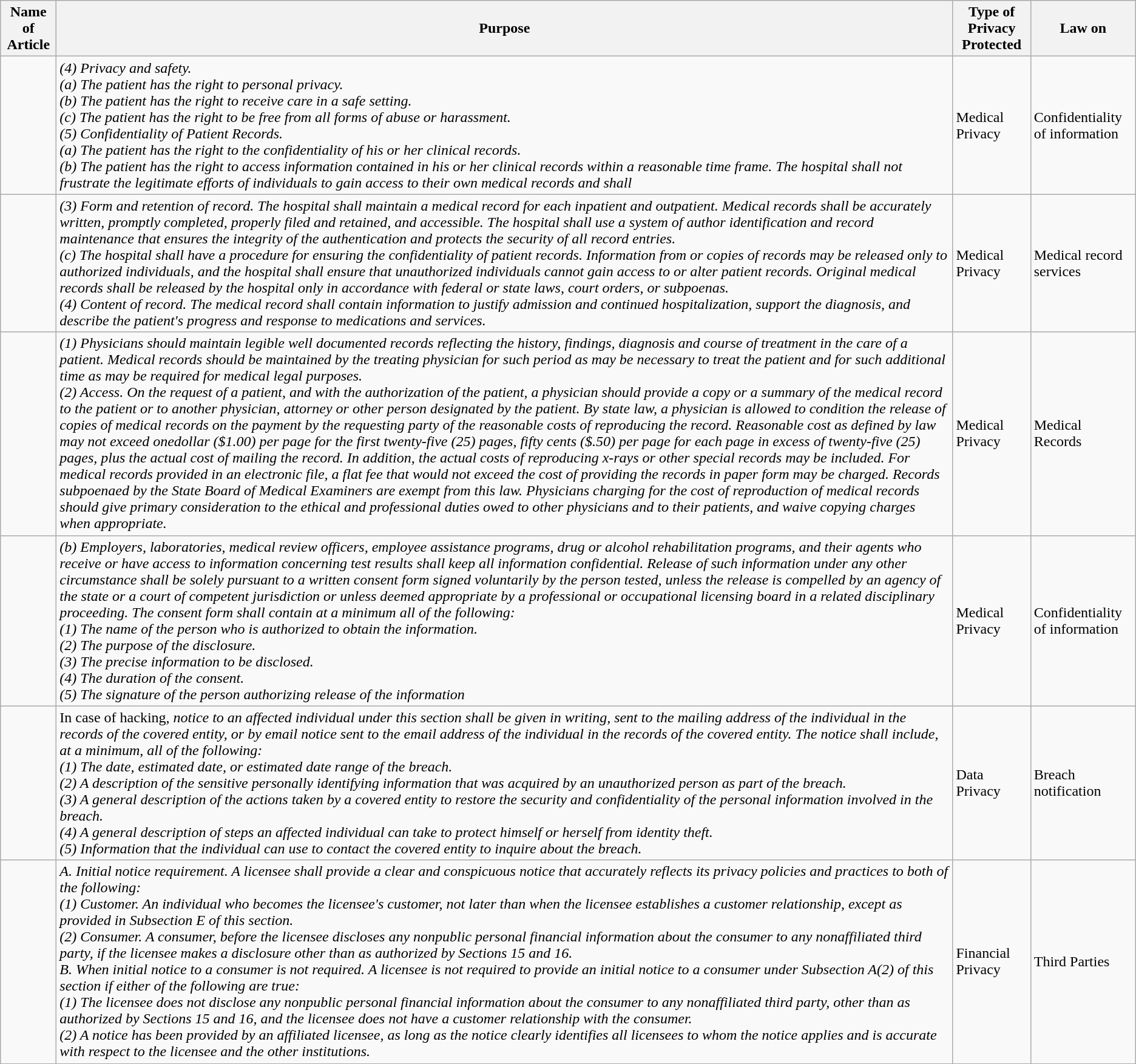<table class="wikitable">
<tr>
<th>Name of Article</th>
<th>Purpose</th>
<th>Type of Privacy Protected</th>
<th>Law on</th>
</tr>
<tr>
<td></td>
<td><em>(4) Privacy and safety.</em><br><em>(a) The patient has the right to personal privacy.</em><br><em>(b) The patient has the right to receive care in a safe setting.</em><br><em>(c) The patient has the right to be free from all forms of abuse or harassment.</em><br><em>(5) Confidentiality of Patient Records.</em><br><em>(a) The patient has the right to the confidentiality of his or her clinical records.</em><br><em>(b) The patient has the right to access information contained in his or her clinical records within a reasonable time frame. The hospital shall not frustrate the legitimate efforts of individuals to gain access to their own medical records and shall</em></td>
<td>Medical Privacy</td>
<td>Confidentiality of information</td>
</tr>
<tr>
<td></td>
<td><em>(3) Form and retention of record. The hospital shall maintain a medical record for each inpatient and outpatient. Medical records shall be accurately written, promptly completed, properly filed and retained, and accessible. The hospital shall use a system of author identification and record maintenance that ensures the integrity of the authentication and protects the security of all record entries.</em><br><em>(c) The hospital shall have a procedure for ensuring the confidentiality of patient records. Information from or copies of records may be released only to authorized individuals, and the hospital shall ensure that unauthorized individuals cannot gain access to or alter patient records. Original medical records shall be released by the hospital only in accordance with federal or state laws, court orders, or subpoenas.</em><br><em>(4) Content of record. The medical record shall contain information to justify admission and continued hospitalization, support the diagnosis, and describe the patient's progress and response to medications and services.</em></td>
<td>Medical Privacy</td>
<td>Medical record services</td>
</tr>
<tr>
<td></td>
<td><em>(1) Physicians should maintain legible well documented records reflecting the history, findings, diagnosis and course of treatment in the care of a patient. Medical records should be maintained by the treating physician for such period as may be necessary to treat the patient and for such additional time as may be required for medical legal purposes.</em><br><em>(2) Access. On the request of a patient, and with the authorization of the patient, a physician should provide a copy or a summary of the medical record to the patient or to another physician, attorney or other person designated by the patient. By state law, a physician is allowed to condition the release of copies of medical records on the payment by the requesting party of the reasonable costs of reproducing the record. Reasonable cost as defined by law may not exceed onedollar ($1.00) per page for the first twenty-five (25) pages, fifty cents ($.50) per page for each page in excess of twenty-five (25) pages, plus the actual cost of mailing the record. In addition, the actual costs of reproducing x-rays or other special records may be included. For medical records provided in an electronic file, a flat fee that would not exceed the cost of providing the records in paper form may be charged. Records subpoenaed by the State Board of Medical Examiners are exempt from this law. Physicians charging for the cost of reproduction of medical records should give primary consideration to the ethical and professional duties owed to other physicians and to their patients, and waive copying charges when appropriate.</em></td>
<td>Medical Privacy</td>
<td>Medical Records</td>
</tr>
<tr>
<td></td>
<td><em>(b) Employers, laboratories, medical review officers, employee assistance programs, drug or alcohol rehabilitation programs, and their agents who receive or have access to information concerning test results shall keep all information confidential. Release of such information under any other circumstance shall be solely pursuant to a written consent form signed voluntarily by the person tested, unless the release is compelled by an agency of the state or a court of competent jurisdiction or unless deemed appropriate by a professional or occupational licensing board in a related disciplinary proceeding. The consent form shall contain at a minimum all of the following:</em><br><em>(1) The name of the person who is authorized to obtain the information.</em><br><em>(2) The purpose of the disclosure.</em><br><em>(3) The precise information to be disclosed.</em><br><em>(4) The duration of the consent.</em><br><em>(5) The signature of the person authorizing release of the information</em></td>
<td>Medical Privacy</td>
<td>Confidentiality of information</td>
</tr>
<tr>
<td></td>
<td>In case of hacking, <em>notice to an affected individual under this section shall be given in writing, sent to the mailing address of the individual in the records of the covered entity, or by email notice sent to the email address of the individual in the records of the covered entity. The notice shall include, at a minimum, all of the following:</em><br><em>(1) The date, estimated date, or estimated date range of the breach.</em><br><em>(2) A description of the sensitive personally identifying information that was acquired by an unauthorized person as part of the breach.</em><br><em>(3) A general description of the actions taken by a covered entity to restore the security and confidentiality of the personal information involved in the breach.</em><br><em>(4) A general description of steps an affected individual can take to protect himself or herself from identity theft.</em><br><em>(5) Information that the individual can use to contact the covered entity to inquire about the breach.</em></td>
<td>Data Privacy</td>
<td>Breach notification</td>
</tr>
<tr>
<td></td>
<td><em>A. Initial notice requirement. A licensee shall provide a clear and conspicuous notice that accurately reflects its privacy policies and practices to both of the following:</em><br><em>(1) Customer. An individual who becomes the licensee's customer, not later than when the licensee establishes a customer relationship, except as provided in Subsection E of this section.</em><br><em>(2) Consumer. A consumer, before the licensee discloses any nonpublic personal financial information about the consumer to any nonaffiliated third party, if the licensee makes a disclosure other than as authorized by Sections 15 and 16.</em><br><em>B. When initial notice to a consumer is not required. A licensee is not required to provide an initial notice to a consumer under Subsection A(2) of this section if either of the following are true:</em><br><em>(1) The licensee does not disclose any nonpublic personal financial information about the consumer to any nonaffiliated third party, other than as authorized by Sections 15 and 16, and the licensee does not have a customer relationship with the consumer.</em><br><em>(2) A notice has been provided by an affiliated licensee, as long as the notice clearly identifies all licensees to whom the notice applies and is accurate with respect to the licensee and the other institutions.</em></td>
<td>Financial Privacy</td>
<td>Third Parties</td>
</tr>
</table>
